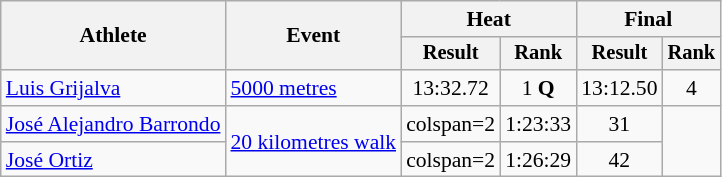<table class="wikitable" style="font-size:90%">
<tr>
<th rowspan="2">Athlete</th>
<th rowspan="2">Event</th>
<th colspan="2">Heat</th>
<th colspan="2">Final</th>
</tr>
<tr style="font-size:95%">
<th>Result</th>
<th>Rank</th>
<th>Result</th>
<th>Rank</th>
</tr>
<tr align=center>
<td align=left><a href='#'>Luis Grijalva</a></td>
<td align=left><a href='#'>5000 metres</a></td>
<td>13:32.72</td>
<td>1 <strong>Q</strong></td>
<td>13:12.50</td>
<td>4</td>
</tr>
<tr align=center>
<td align=left><a href='#'>José Alejandro Barrondo</a></td>
<td align=left rowspan=2><a href='#'>20 kilometres walk</a></td>
<td>colspan=2</td>
<td>1:23:33</td>
<td>31</td>
</tr>
<tr align=center>
<td align=left><a href='#'>José Ortiz</a></td>
<td>colspan=2</td>
<td>1:26:29</td>
<td>42</td>
</tr>
</table>
